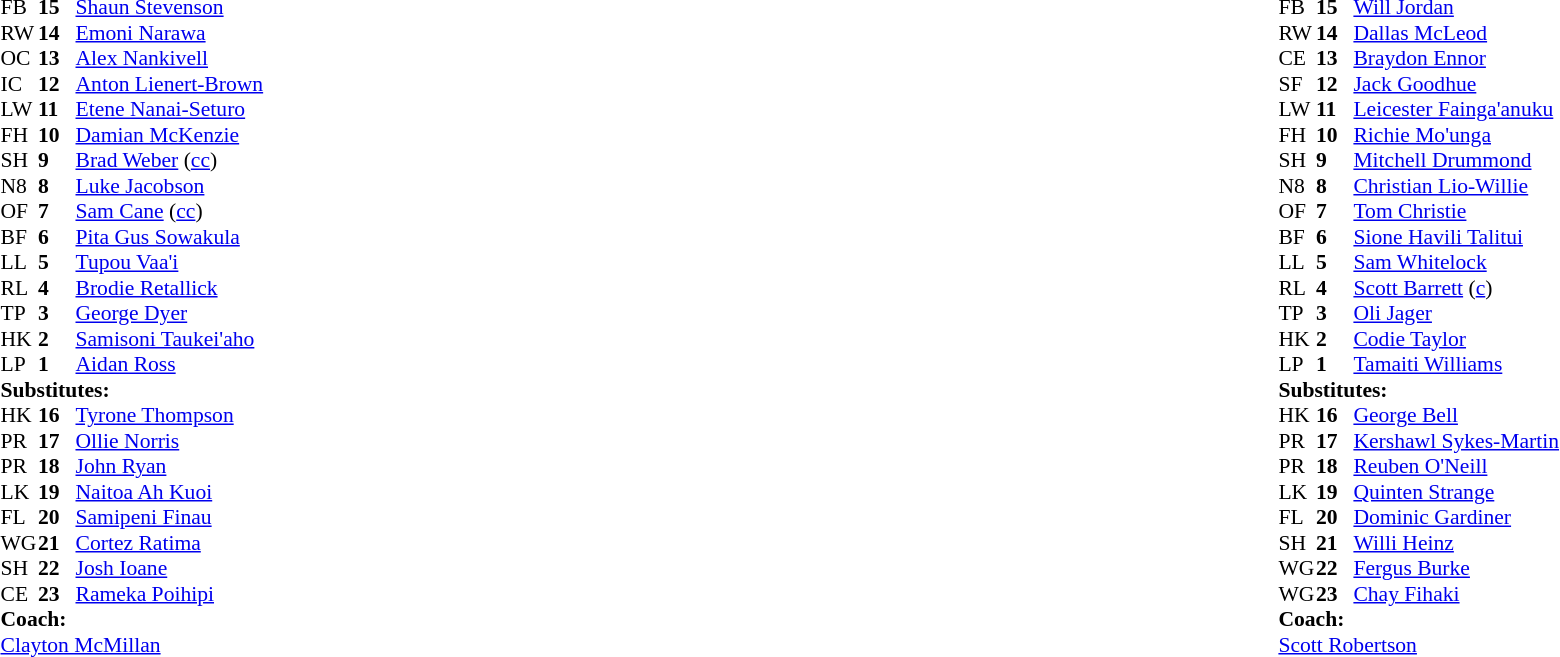<table style="width:100%;">
<tr>
<td style="vertical-align:top; width:50%;"><br><table style="font-size: 90%" cellspacing="0" cellpadding="0">
<tr>
<th width="25"></th>
<th width="25"></th>
</tr>
<tr>
<td>FB</td>
<td><strong>15</strong></td>
<td> <a href='#'>Shaun Stevenson</a></td>
<td></td>
<td></td>
</tr>
<tr>
<td>RW</td>
<td><strong>14</strong></td>
<td> <a href='#'>Emoni Narawa</a></td>
<td></td>
<td></td>
</tr>
<tr>
<td>OC</td>
<td><strong>13</strong></td>
<td> <a href='#'>Alex Nankivell</a></td>
<td></td>
<td></td>
</tr>
<tr>
<td>IC</td>
<td><strong>12</strong></td>
<td> <a href='#'>Anton Lienert-Brown</a></td>
<td></td>
<td></td>
</tr>
<tr>
<td>LW</td>
<td><strong>11</strong></td>
<td> <a href='#'>Etene Nanai-Seturo</a></td>
<td></td>
<td></td>
</tr>
<tr>
<td>FH</td>
<td><strong>10</strong></td>
<td> <a href='#'>Damian McKenzie</a></td>
<td></td>
<td></td>
</tr>
<tr>
<td>SH</td>
<td><strong>9</strong></td>
<td> <a href='#'>Brad Weber</a> (<a href='#'>cc</a>)</td>
<td></td>
<td></td>
</tr>
<tr>
<td>N8</td>
<td><strong>8</strong></td>
<td> <a href='#'>Luke Jacobson</a></td>
<td></td>
<td></td>
</tr>
<tr>
<td>OF</td>
<td><strong>7</strong></td>
<td> <a href='#'>Sam Cane</a> (<a href='#'>cc</a>)</td>
<td></td>
<td></td>
</tr>
<tr>
<td>BF</td>
<td><strong>6</strong></td>
<td> <a href='#'>Pita Gus Sowakula</a></td>
<td></td>
<td></td>
</tr>
<tr>
<td>LL</td>
<td><strong>5</strong></td>
<td> <a href='#'>Tupou Vaa'i</a></td>
<td></td>
<td></td>
</tr>
<tr>
<td>RL</td>
<td><strong>4</strong></td>
<td> <a href='#'>Brodie Retallick</a></td>
<td></td>
<td></td>
</tr>
<tr>
<td>TP</td>
<td><strong>3</strong></td>
<td> <a href='#'>George Dyer</a></td>
<td></td>
<td></td>
</tr>
<tr>
<td>HK</td>
<td><strong>2</strong></td>
<td> <a href='#'>Samisoni Taukei'aho</a></td>
<td></td>
<td></td>
</tr>
<tr>
<td>LP</td>
<td><strong>1</strong></td>
<td> <a href='#'>Aidan Ross</a></td>
<td></td>
<td></td>
</tr>
<tr>
<td colspan=3><strong>Substitutes:</strong></td>
</tr>
<tr>
<td>HK</td>
<td><strong>16</strong></td>
<td> <a href='#'>Tyrone Thompson</a></td>
<td></td>
<td></td>
</tr>
<tr>
<td>PR</td>
<td><strong>17</strong></td>
<td> <a href='#'>Ollie Norris</a></td>
<td></td>
<td></td>
</tr>
<tr>
<td>PR</td>
<td><strong>18</strong></td>
<td> <a href='#'>John Ryan</a></td>
<td></td>
<td></td>
</tr>
<tr>
<td>LK</td>
<td><strong>19</strong></td>
<td> <a href='#'>Naitoa Ah Kuoi</a></td>
<td></td>
<td></td>
</tr>
<tr>
<td>FL</td>
<td><strong>20</strong></td>
<td> <a href='#'>Samipeni Finau</a></td>
<td></td>
<td></td>
</tr>
<tr>
<td>WG</td>
<td><strong>21</strong></td>
<td> <a href='#'>Cortez Ratima</a></td>
<td></td>
<td></td>
</tr>
<tr>
<td>SH</td>
<td><strong>22</strong></td>
<td> <a href='#'>Josh Ioane</a></td>
<td></td>
<td></td>
</tr>
<tr>
<td>CE</td>
<td><strong>23</strong></td>
<td> <a href='#'>Rameka Poihipi</a></td>
<td></td>
<td></td>
</tr>
<tr>
<td colspan="3"><strong>Coach:</strong></td>
</tr>
<tr>
<td colspan="4"> <a href='#'>Clayton McMillan</a></td>
</tr>
</table>
</td>
<td style="vertical-align:top"></td>
<td style="vertical-align:top;width:50%"><br><table cellspacing="0" cellpadding="0" style="font-size:90%; margin:auto;">
<tr>
<th width="25"></th>
<th width="25"></th>
</tr>
<tr>
<td>FB</td>
<td><strong>15</strong></td>
<td> <a href='#'>Will Jordan</a></td>
<td></td>
<td></td>
</tr>
<tr>
<td>RW</td>
<td><strong>14</strong></td>
<td> <a href='#'>Dallas McLeod</a></td>
<td></td>
<td></td>
</tr>
<tr>
<td>CE</td>
<td><strong>13</strong></td>
<td> <a href='#'>Braydon Ennor</a></td>
<td></td>
<td></td>
</tr>
<tr>
<td>SF</td>
<td><strong>12</strong></td>
<td> <a href='#'>Jack Goodhue</a></td>
<td></td>
<td></td>
</tr>
<tr>
<td>LW</td>
<td><strong>11</strong></td>
<td> <a href='#'>Leicester Fainga'anuku</a></td>
<td></td>
<td></td>
</tr>
<tr>
<td>FH</td>
<td><strong>10</strong></td>
<td> <a href='#'>Richie Mo'unga</a></td>
<td></td>
<td></td>
</tr>
<tr>
<td>SH</td>
<td><strong>9</strong></td>
<td> <a href='#'>Mitchell Drummond</a></td>
<td></td>
<td></td>
</tr>
<tr>
<td>N8</td>
<td><strong>8</strong></td>
<td> <a href='#'>Christian Lio-Willie</a></td>
<td></td>
<td></td>
</tr>
<tr>
<td>OF</td>
<td><strong>7</strong></td>
<td> <a href='#'>Tom Christie</a></td>
<td></td>
<td></td>
</tr>
<tr>
<td>BF</td>
<td><strong>6</strong></td>
<td> <a href='#'>Sione Havili Talitui</a></td>
<td></td>
<td></td>
</tr>
<tr>
<td>LL</td>
<td><strong>5</strong></td>
<td> <a href='#'>Sam Whitelock</a></td>
<td></td>
<td></td>
</tr>
<tr>
<td>RL</td>
<td><strong>4</strong></td>
<td> <a href='#'>Scott Barrett</a> (<a href='#'>c</a>)</td>
<td></td>
<td></td>
</tr>
<tr>
<td>TP</td>
<td><strong>3</strong></td>
<td> <a href='#'>Oli Jager</a></td>
<td></td>
<td></td>
</tr>
<tr>
<td>HK</td>
<td><strong>2</strong></td>
<td> <a href='#'>Codie Taylor</a></td>
<td></td>
<td></td>
</tr>
<tr>
<td>LP</td>
<td><strong>1</strong></td>
<td> <a href='#'>Tamaiti Williams</a></td>
<td></td>
<td></td>
</tr>
<tr>
<td colspan=3><strong>Substitutes:</strong></td>
</tr>
<tr>
<td>HK</td>
<td><strong>16</strong></td>
<td> <a href='#'>George Bell</a></td>
<td></td>
<td></td>
</tr>
<tr>
<td>PR</td>
<td><strong>17</strong></td>
<td> <a href='#'>Kershawl Sykes-Martin</a></td>
<td></td>
<td></td>
</tr>
<tr>
<td>PR</td>
<td><strong>18</strong></td>
<td> <a href='#'>Reuben O'Neill</a></td>
<td></td>
<td></td>
</tr>
<tr>
<td>LK</td>
<td><strong>19</strong></td>
<td> <a href='#'>Quinten Strange</a></td>
<td></td>
<td></td>
</tr>
<tr>
<td>FL</td>
<td><strong>20</strong></td>
<td> <a href='#'>Dominic Gardiner</a></td>
<td></td>
<td></td>
</tr>
<tr>
<td>SH</td>
<td><strong>21</strong></td>
<td> <a href='#'>Willi Heinz</a></td>
<td></td>
<td></td>
</tr>
<tr>
<td>WG</td>
<td><strong>22</strong></td>
<td> <a href='#'>Fergus Burke</a></td>
<td></td>
<td></td>
</tr>
<tr>
<td>WG</td>
<td><strong>23</strong></td>
<td> <a href='#'>Chay Fihaki</a></td>
<td></td>
<td> </td>
</tr>
<tr>
<td colspan="3"><strong>Coach:</strong></td>
</tr>
<tr>
<td colspan="4"> <a href='#'>Scott Robertson</a></td>
</tr>
</table>
</td>
</tr>
</table>
